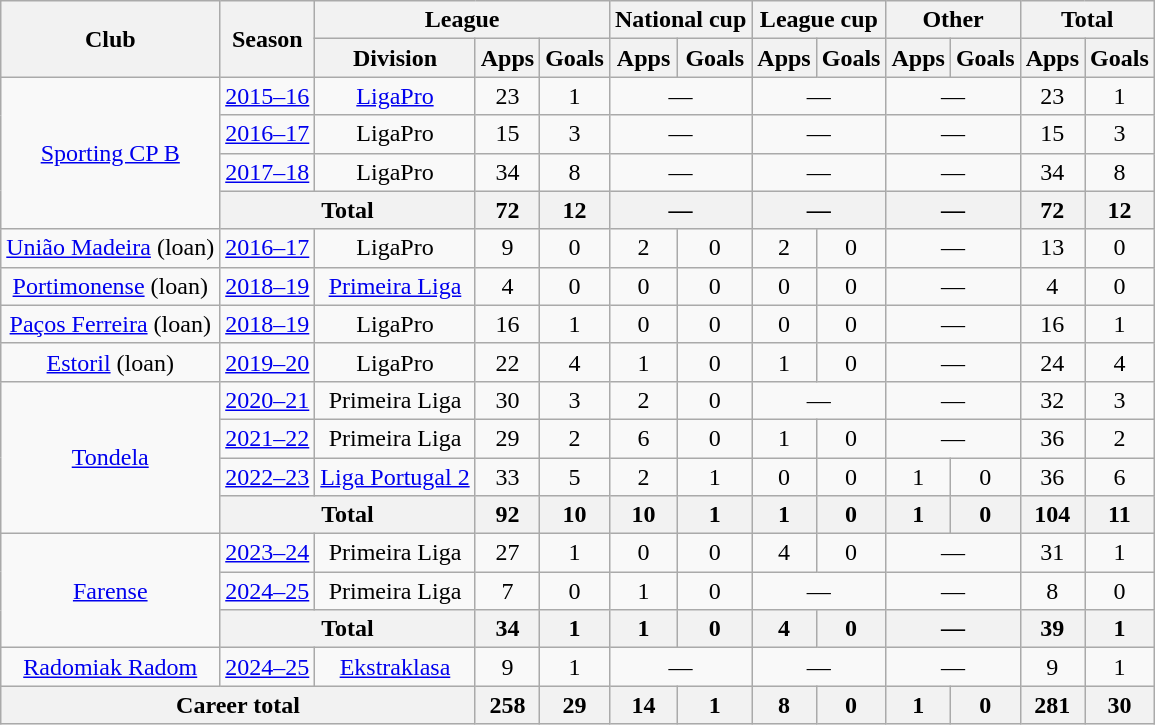<table class="wikitable" style="text-align: center">
<tr>
<th rowspan="2">Club</th>
<th rowspan="2">Season</th>
<th colspan="3">League</th>
<th colspan="2">National cup</th>
<th colspan="2">League cup</th>
<th colspan="2">Other</th>
<th colspan="2">Total</th>
</tr>
<tr>
<th>Division</th>
<th>Apps</th>
<th>Goals</th>
<th>Apps</th>
<th>Goals</th>
<th>Apps</th>
<th>Goals</th>
<th>Apps</th>
<th>Goals</th>
<th>Apps</th>
<th>Goals</th>
</tr>
<tr>
<td rowspan="4"><a href='#'>Sporting CP B</a></td>
<td><a href='#'>2015–16</a></td>
<td><a href='#'>LigaPro</a></td>
<td>23</td>
<td>1</td>
<td colspan="2">—</td>
<td colspan="2">—</td>
<td colspan="2">—</td>
<td>23</td>
<td>1</td>
</tr>
<tr>
<td><a href='#'>2016–17</a></td>
<td>LigaPro</td>
<td>15</td>
<td>3</td>
<td colspan="2">—</td>
<td colspan="2">—</td>
<td colspan="2">—</td>
<td>15</td>
<td>3</td>
</tr>
<tr>
<td><a href='#'>2017–18</a></td>
<td>LigaPro</td>
<td>34</td>
<td>8</td>
<td colspan="2">—</td>
<td colspan="2">—</td>
<td colspan="2">—</td>
<td>34</td>
<td>8</td>
</tr>
<tr>
<th colspan="2">Total</th>
<th>72</th>
<th>12</th>
<th colspan="2">—</th>
<th colspan="2">—</th>
<th colspan="2">—</th>
<th>72</th>
<th>12</th>
</tr>
<tr>
<td><a href='#'>União Madeira</a> (loan)</td>
<td><a href='#'>2016–17</a></td>
<td>LigaPro</td>
<td>9</td>
<td>0</td>
<td>2</td>
<td>0</td>
<td>2</td>
<td>0</td>
<td colspan="2">—</td>
<td>13</td>
<td>0</td>
</tr>
<tr>
<td><a href='#'>Portimonense</a> (loan)</td>
<td><a href='#'>2018–19</a></td>
<td><a href='#'>Primeira Liga</a></td>
<td>4</td>
<td>0</td>
<td>0</td>
<td>0</td>
<td>0</td>
<td>0</td>
<td colspan="2">—</td>
<td>4</td>
<td>0</td>
</tr>
<tr>
<td><a href='#'>Paços Ferreira</a> (loan)</td>
<td><a href='#'>2018–19</a></td>
<td>LigaPro</td>
<td>16</td>
<td>1</td>
<td>0</td>
<td>0</td>
<td>0</td>
<td>0</td>
<td colspan="2">—</td>
<td>16</td>
<td>1</td>
</tr>
<tr>
<td><a href='#'>Estoril</a> (loan)</td>
<td><a href='#'>2019–20</a></td>
<td>LigaPro</td>
<td>22</td>
<td>4</td>
<td>1</td>
<td>0</td>
<td>1</td>
<td>0</td>
<td colspan="2">—</td>
<td>24</td>
<td>4</td>
</tr>
<tr>
<td rowspan="4"><a href='#'>Tondela</a></td>
<td><a href='#'>2020–21</a></td>
<td>Primeira Liga</td>
<td>30</td>
<td>3</td>
<td>2</td>
<td>0</td>
<td colspan="2">—</td>
<td colspan="2">—</td>
<td>32</td>
<td>3</td>
</tr>
<tr>
<td><a href='#'>2021–22</a></td>
<td>Primeira Liga</td>
<td>29</td>
<td>2</td>
<td>6</td>
<td>0</td>
<td>1</td>
<td>0</td>
<td colspan="2">—</td>
<td>36</td>
<td>2</td>
</tr>
<tr>
<td><a href='#'>2022–23</a></td>
<td><a href='#'>Liga Portugal 2</a></td>
<td>33</td>
<td>5</td>
<td>2</td>
<td>1</td>
<td>0</td>
<td>0</td>
<td>1</td>
<td>0</td>
<td>36</td>
<td>6</td>
</tr>
<tr>
<th colspan="2">Total</th>
<th>92</th>
<th>10</th>
<th>10</th>
<th>1</th>
<th>1</th>
<th>0</th>
<th>1</th>
<th>0</th>
<th>104</th>
<th>11</th>
</tr>
<tr>
<td rowspan="3"><a href='#'>Farense</a></td>
<td><a href='#'>2023–24</a></td>
<td>Primeira Liga</td>
<td>27</td>
<td>1</td>
<td>0</td>
<td>0</td>
<td>4</td>
<td>0</td>
<td colspan="2">—</td>
<td>31</td>
<td>1</td>
</tr>
<tr>
<td><a href='#'>2024–25</a></td>
<td>Primeira Liga</td>
<td>7</td>
<td>0</td>
<td>1</td>
<td>0</td>
<td colspan="2">—</td>
<td colspan="2">—</td>
<td>8</td>
<td>0</td>
</tr>
<tr>
<th colspan="2">Total</th>
<th>34</th>
<th>1</th>
<th>1</th>
<th>0</th>
<th>4</th>
<th>0</th>
<th colspan="2">—</th>
<th>39</th>
<th>1</th>
</tr>
<tr>
<td><a href='#'>Radomiak Radom</a></td>
<td><a href='#'>2024–25</a></td>
<td><a href='#'>Ekstraklasa</a></td>
<td>9</td>
<td>1</td>
<td colspan="2">—</td>
<td colspan="2">—</td>
<td colspan="2">—</td>
<td>9</td>
<td>1</td>
</tr>
<tr>
<th colspan="3">Career total</th>
<th>258</th>
<th>29</th>
<th>14</th>
<th>1</th>
<th>8</th>
<th>0</th>
<th>1</th>
<th>0</th>
<th>281</th>
<th>30</th>
</tr>
</table>
